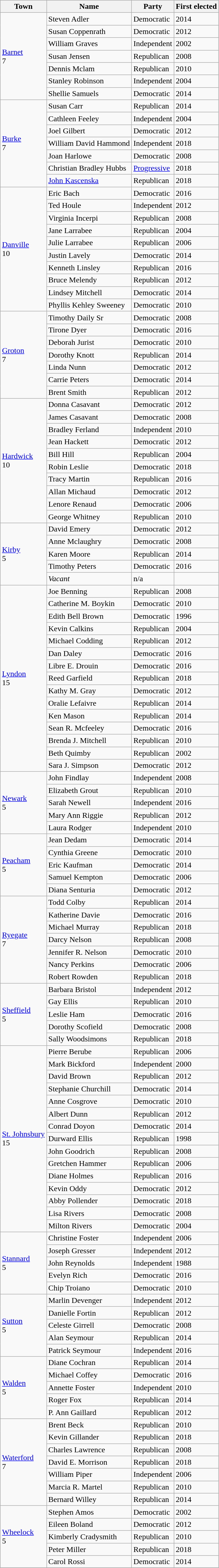<table class="wikitable sortable">
<tr>
<th><strong>Town</strong></th>
<th><strong>Name</strong></th>
<th><strong>Party</strong></th>
<th><strong>First elected</strong></th>
</tr>
<tr>
<td rowspan=7><a href='#'>Barnet</a><br>7</td>
<td>Steven Adler</td>
<td>Democratic</td>
<td>2014</td>
</tr>
<tr>
<td>Susan Coppenrath</td>
<td>Democratic</td>
<td>2012</td>
</tr>
<tr>
<td>William Graves</td>
<td>Independent</td>
<td>2002</td>
</tr>
<tr>
<td>Susan Jensen</td>
<td>Republican</td>
<td>2008</td>
</tr>
<tr>
<td>Dennis Mclam</td>
<td>Republican</td>
<td>2010</td>
</tr>
<tr>
<td>Stanley Robinson</td>
<td>Independent</td>
<td>2004</td>
</tr>
<tr>
<td>Shellie Samuels</td>
<td>Democratic</td>
<td>2014</td>
</tr>
<tr>
<td rowspan=7><a href='#'>Burke</a><br>7</td>
<td>Susan Carr</td>
<td>Republican</td>
<td>2014</td>
</tr>
<tr>
<td>Cathleen Feeley</td>
<td>Independent</td>
<td>2004</td>
</tr>
<tr>
<td>Joel Gilbert</td>
<td>Democratic</td>
<td>2012</td>
</tr>
<tr>
<td>William David Hammond</td>
<td>Independent</td>
<td>2018</td>
</tr>
<tr>
<td>Joan Harlowe</td>
<td>Democratic</td>
<td>2008</td>
</tr>
<tr>
<td>Christian Bradley Hubbs</td>
<td><a href='#'>Progressive</a></td>
<td>2018</td>
</tr>
<tr>
<td><a href='#'>John Kascenska</a></td>
<td>Republican</td>
<td>2018</td>
</tr>
<tr>
<td rowspan=10><a href='#'>Danville</a><br>10</td>
<td>Eric Bach</td>
<td>Democratic</td>
<td>2016</td>
</tr>
<tr>
<td>Ted Houle</td>
<td>Independent</td>
<td>2012</td>
</tr>
<tr>
<td>Virginia Incerpi</td>
<td>Republican</td>
<td>2008</td>
</tr>
<tr>
<td>Jane Larrabee</td>
<td>Republican</td>
<td>2004</td>
</tr>
<tr>
<td>Julie Larrabee</td>
<td>Republican</td>
<td>2006</td>
</tr>
<tr>
<td>Justin Lavely</td>
<td>Democratic</td>
<td>2014</td>
</tr>
<tr>
<td>Kenneth Linsley</td>
<td>Republican</td>
<td>2016</td>
</tr>
<tr>
<td>Bruce Melendy</td>
<td>Republican</td>
<td>2012</td>
</tr>
<tr>
<td>Lindsey Mitchell</td>
<td>Democratic</td>
<td>2014</td>
</tr>
<tr>
<td>Phyllis Kehley Sweeney</td>
<td>Democratic</td>
<td>2010</td>
</tr>
<tr>
<td rowspan=7><a href='#'>Groton</a><br>7</td>
<td>Timothy Daily Sr</td>
<td>Democratic</td>
<td>2008</td>
</tr>
<tr>
<td>Tirone Dyer</td>
<td>Democratic</td>
<td>2016</td>
</tr>
<tr>
<td>Deborah Jurist</td>
<td>Democratic</td>
<td>2010</td>
</tr>
<tr>
<td>Dorothy Knott</td>
<td>Republican</td>
<td>2014</td>
</tr>
<tr>
<td>Linda Nunn</td>
<td>Democratic</td>
<td>2012</td>
</tr>
<tr>
<td>Carrie Peters</td>
<td>Democratic</td>
<td>2014</td>
</tr>
<tr>
<td>Brent Smith</td>
<td>Republican</td>
<td>2012</td>
</tr>
<tr>
<td rowspan=10><a href='#'>Hardwick</a><br>10</td>
<td>Donna Casavant</td>
<td>Democratic</td>
<td>2012</td>
</tr>
<tr>
<td>James Casavant</td>
<td>Democratic</td>
<td>2008</td>
</tr>
<tr>
<td>Bradley Ferland</td>
<td>Independent</td>
<td>2010</td>
</tr>
<tr>
<td>Jean Hackett</td>
<td>Democratic</td>
<td>2012</td>
</tr>
<tr>
<td>Bill Hill</td>
<td>Republican</td>
<td>2004</td>
</tr>
<tr>
<td>Robin Leslie</td>
<td>Democratic</td>
<td>2018</td>
</tr>
<tr>
<td>Tracy Martin</td>
<td>Republican</td>
<td>2016</td>
</tr>
<tr>
<td>Allan Michaud</td>
<td>Democratic</td>
<td>2012</td>
</tr>
<tr>
<td>Lenore Renaud</td>
<td>Democratic</td>
<td>2006</td>
</tr>
<tr>
<td>George Whitney</td>
<td>Republican</td>
<td>2010</td>
</tr>
<tr>
<td rowspan=5><a href='#'>Kirby</a><br>5</td>
<td>David Emery</td>
<td>Democratic</td>
<td>2012</td>
</tr>
<tr>
<td>Anne Mclaughry</td>
<td>Democratic</td>
<td>2008</td>
</tr>
<tr>
<td>Karen Moore</td>
<td>Republican</td>
<td>2014</td>
</tr>
<tr>
<td>Timothy Peters</td>
<td>Democratic</td>
<td>2016</td>
</tr>
<tr>
<td><em>Vacant</em></td>
<td>n/a</td>
<td></td>
</tr>
<tr>
<td rowspan=15><a href='#'>Lyndon</a><br>15</td>
<td>Joe Benning</td>
<td>Republican</td>
<td>2008</td>
</tr>
<tr>
<td>Catherine M. Boykin</td>
<td>Democratic</td>
<td>2010</td>
</tr>
<tr>
<td>Edith Bell Brown</td>
<td>Democratic</td>
<td>1996</td>
</tr>
<tr>
<td>Kevin Calkins</td>
<td>Republican</td>
<td>2004</td>
</tr>
<tr>
<td>Michael Codding</td>
<td>Republican</td>
<td>2012</td>
</tr>
<tr>
<td>Dan Daley</td>
<td>Democratic</td>
<td>2016</td>
</tr>
<tr>
<td>Libre E. Drouin</td>
<td>Democratic</td>
<td>2016</td>
</tr>
<tr>
<td>Reed Garfield</td>
<td>Republican</td>
<td>2018</td>
</tr>
<tr>
<td>Kathy M. Gray</td>
<td>Democratic</td>
<td>2012</td>
</tr>
<tr>
<td>Oralie Lefaivre</td>
<td>Republican</td>
<td>2014</td>
</tr>
<tr>
<td>Ken Mason</td>
<td>Republican</td>
<td>2014</td>
</tr>
<tr>
<td>Sean R. Mcfeeley</td>
<td>Democratic</td>
<td>2016</td>
</tr>
<tr>
<td>Brenda J. Mitchell</td>
<td>Republican</td>
<td>2010</td>
</tr>
<tr>
<td>Beth Quimby</td>
<td>Republican</td>
<td>2002</td>
</tr>
<tr>
<td>Sara J. Simpson</td>
<td>Democratic</td>
<td>2012</td>
</tr>
<tr>
<td rowspan=5><a href='#'>Newark</a><br>5</td>
<td>John Findlay</td>
<td>Independent</td>
<td>2008</td>
</tr>
<tr>
<td>Elizabeth Grout</td>
<td>Republican</td>
<td>2010</td>
</tr>
<tr>
<td>Sarah Newell</td>
<td>Independent</td>
<td>2016</td>
</tr>
<tr>
<td>Mary Ann Riggie</td>
<td>Republican</td>
<td>2012</td>
</tr>
<tr>
<td>Laura Rodger</td>
<td>Independent</td>
<td>2010</td>
</tr>
<tr>
<td rowspan=5><a href='#'>Peacham</a><br>5</td>
<td>Jean Dedam</td>
<td>Democratic</td>
<td>2014</td>
</tr>
<tr>
<td>Cynthia Greene</td>
<td>Democratic</td>
<td>2010</td>
</tr>
<tr>
<td>Eric Kaufman</td>
<td>Democratic</td>
<td>2014</td>
</tr>
<tr>
<td>Samuel Kempton</td>
<td>Democratic</td>
<td>2006</td>
</tr>
<tr>
<td>Diana Senturia</td>
<td>Democratic</td>
<td>2012</td>
</tr>
<tr>
<td rowspan=7><a href='#'>Ryegate</a><br>7</td>
<td>Todd Colby</td>
<td>Republican</td>
<td>2014</td>
</tr>
<tr>
<td>Katherine Davie</td>
<td>Democratic</td>
<td>2016</td>
</tr>
<tr>
<td>Michael Murray</td>
<td>Republican</td>
<td>2018</td>
</tr>
<tr>
<td>Darcy Nelson</td>
<td>Republican</td>
<td>2008</td>
</tr>
<tr>
<td>Jennifer R. Nelson</td>
<td>Democratic</td>
<td>2010</td>
</tr>
<tr>
<td>Nancy Perkins</td>
<td>Democratic</td>
<td>2006</td>
</tr>
<tr>
<td>Robert Rowden</td>
<td>Republican</td>
<td>2018</td>
</tr>
<tr>
<td rowspan=5><a href='#'>Sheffield</a><br>5</td>
<td>Barbara Bristol</td>
<td>Independent</td>
<td>2012</td>
</tr>
<tr>
<td>Gay Ellis</td>
<td>Republican</td>
<td>2010</td>
</tr>
<tr>
<td>Leslie Ham</td>
<td>Democratic</td>
<td>2016</td>
</tr>
<tr>
<td>Dorothy Scofield</td>
<td>Democratic</td>
<td>2008</td>
</tr>
<tr>
<td>Sally Woodsimons</td>
<td>Republican</td>
<td>2018</td>
</tr>
<tr>
<td rowspan=15><a href='#'>St. Johnsbury</a><br>15</td>
<td>Pierre Berube</td>
<td>Republican</td>
<td>2006</td>
</tr>
<tr>
<td>Mark Bickford</td>
<td>Independent</td>
<td>2000</td>
</tr>
<tr>
<td>David Brown</td>
<td>Republican</td>
<td>2012</td>
</tr>
<tr>
<td>Stephanie Churchill</td>
<td>Democratic</td>
<td>2014</td>
</tr>
<tr>
<td>Anne Cosgrove</td>
<td>Democratic</td>
<td>2010</td>
</tr>
<tr>
<td>Albert Dunn</td>
<td>Republican</td>
<td>2012</td>
</tr>
<tr>
<td>Conrad Doyon</td>
<td>Democratic</td>
<td>2014</td>
</tr>
<tr>
<td>Durward Ellis</td>
<td>Republican</td>
<td>1998</td>
</tr>
<tr>
<td>John Goodrich</td>
<td>Republican</td>
<td>2008</td>
</tr>
<tr>
<td>Gretchen Hammer</td>
<td>Republican</td>
<td>2006</td>
</tr>
<tr>
<td>Diane Holmes</td>
<td>Republican</td>
<td>2016</td>
</tr>
<tr>
<td>Kevin Oddy</td>
<td>Democratic</td>
<td>2012</td>
</tr>
<tr>
<td>Abby Pollender</td>
<td>Democratic</td>
<td>2018</td>
</tr>
<tr>
<td>Lisa Rivers</td>
<td>Democratic</td>
<td>2008</td>
</tr>
<tr>
<td>Milton Rivers</td>
<td>Democratic</td>
<td>2004</td>
</tr>
<tr>
<td rowspan=5><a href='#'>Stannard</a><br>5</td>
<td>Christine Foster</td>
<td>Independent</td>
<td>2006</td>
</tr>
<tr>
<td>Joseph Gresser</td>
<td>Independent</td>
<td>2012</td>
</tr>
<tr>
<td>John Reynolds</td>
<td>Independent</td>
<td>1988</td>
</tr>
<tr>
<td>Evelyn Rich</td>
<td>Democratic</td>
<td>2016</td>
</tr>
<tr>
<td>Chip Troiano</td>
<td>Democratic</td>
<td>2010</td>
</tr>
<tr>
<td rowspan=5><a href='#'>Sutton</a><br>5</td>
<td>Marlin Devenger</td>
<td>Independent</td>
<td>2012</td>
</tr>
<tr>
<td>Danielle Fortin</td>
<td>Republican</td>
<td>2012</td>
</tr>
<tr>
<td>Celeste Girrell</td>
<td>Democratic</td>
<td>2008</td>
</tr>
<tr>
<td>Alan Seymour</td>
<td>Republican</td>
<td>2014</td>
</tr>
<tr>
<td>Patrick Seymour</td>
<td>Independent</td>
<td>2016</td>
</tr>
<tr>
<td rowspan=5><a href='#'>Walden</a><br>5</td>
<td>Diane Cochran</td>
<td>Republican</td>
<td>2014</td>
</tr>
<tr>
<td>Michael Coffey</td>
<td>Democratic</td>
<td>2016</td>
</tr>
<tr>
<td>Annette Foster</td>
<td>Independent</td>
<td>2010</td>
</tr>
<tr>
<td>Roger Fox</td>
<td>Republican</td>
<td>2014</td>
</tr>
<tr>
<td>P. Ann Gaillard</td>
<td>Republican</td>
<td>2012</td>
</tr>
<tr>
<td rowspan=7><a href='#'>Waterford</a><br>7</td>
<td>Brent Beck</td>
<td>Republican</td>
<td>2010</td>
</tr>
<tr>
<td>Kevin Gillander</td>
<td>Republican</td>
<td>2018</td>
</tr>
<tr>
<td>Charles Lawrence</td>
<td>Republican</td>
<td>2008</td>
</tr>
<tr>
<td>David E. Morrison</td>
<td>Republican</td>
<td>2018</td>
</tr>
<tr>
<td>William Piper</td>
<td>Independent</td>
<td>2006</td>
</tr>
<tr>
<td>Marcia R. Martel</td>
<td>Republican</td>
<td>2010</td>
</tr>
<tr>
<td>Bernard Willey</td>
<td>Republican</td>
<td>2014</td>
</tr>
<tr>
<td rowspan=5><a href='#'>Wheelock</a><br>5</td>
<td>Stephen Amos</td>
<td>Democratic</td>
<td>2002</td>
</tr>
<tr>
<td>Eileen Boland</td>
<td>Democratic</td>
<td>2012</td>
</tr>
<tr>
<td>Kimberly Cradysmith</td>
<td>Republican</td>
<td>2010</td>
</tr>
<tr>
<td>Peter Miller</td>
<td>Republican</td>
<td>2018</td>
</tr>
<tr>
<td>Carol Rossi</td>
<td>Democratic</td>
<td>2014</td>
</tr>
<tr>
</tr>
</table>
